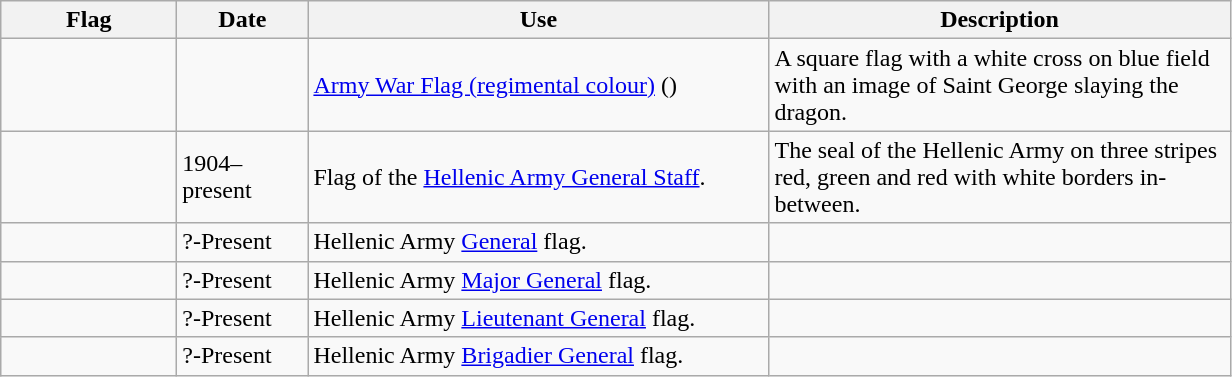<table class="wikitable">
<tr>
<th width="110">Flag</th>
<th width="80">Date</th>
<th width="300">Use</th>
<th width="300">Description</th>
</tr>
<tr>
<td></td>
<td></td>
<td><a href='#'>Army War Flag (regimental colour)</a> ()</td>
<td>A square flag with a white cross on blue field with an image of Saint George slaying the dragon.</td>
</tr>
<tr>
<td></td>
<td>1904–present</td>
<td>Flag of the <a href='#'>Hellenic Army General Staff</a>.</td>
<td>The seal of the Hellenic Army on three stripes red, green and red with white borders in-between.</td>
</tr>
<tr>
<td></td>
<td>?-Present</td>
<td>Hellenic Army <a href='#'>General</a> flag.</td>
<td></td>
</tr>
<tr>
<td></td>
<td>?-Present</td>
<td>Hellenic Army <a href='#'>Major General</a> flag.</td>
<td></td>
</tr>
<tr>
<td></td>
<td>?-Present</td>
<td>Hellenic Army <a href='#'>Lieutenant General</a> flag.</td>
<td></td>
</tr>
<tr>
<td></td>
<td>?-Present</td>
<td>Hellenic Army <a href='#'>Brigadier General</a> flag.</td>
<td></td>
</tr>
</table>
